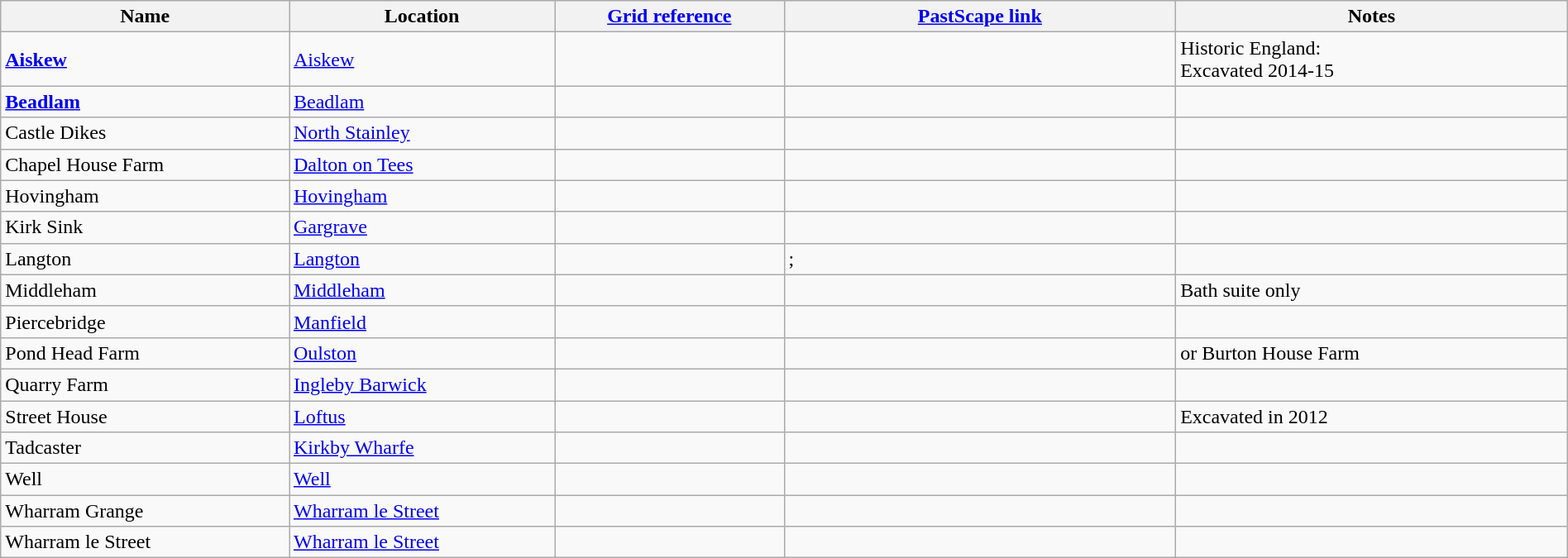<table class="wikitable sortable" border="1" style="width: 100%">
<tr>
<th scope="col">Name</th>
<th scope="col">Location</th>
<th scope="col"><a href='#'>Grid reference</a></th>
<th scope="col" class="unsortable" width="25%"><a href='#'>PastScape link</a></th>
<th scope="col" class="unsortable" width="25%">Notes</th>
</tr>
<tr>
<td><strong><a href='#'>Aiskew</a></strong></td>
<td><a href='#'>Aiskew</a></td>
<td></td>
<td></td>
<td>Historic England: <br>Excavated 2014-15</td>
</tr>
<tr>
<td><strong><a href='#'>Beadlam</a></strong></td>
<td><a href='#'>Beadlam</a></td>
<td></td>
<td></td>
<td></td>
</tr>
<tr>
<td>Castle Dikes</td>
<td><a href='#'>North Stainley</a></td>
<td></td>
<td></td>
<td></td>
</tr>
<tr>
<td>Chapel House Farm</td>
<td><a href='#'>Dalton on Tees</a></td>
<td></td>
<td></td>
<td></td>
</tr>
<tr>
<td>Hovingham</td>
<td><a href='#'>Hovingham</a></td>
<td></td>
<td></td>
<td></td>
</tr>
<tr>
<td>Kirk Sink</td>
<td><a href='#'>Gargrave</a></td>
<td></td>
<td></td>
<td></td>
</tr>
<tr>
<td>Langton</td>
<td><a href='#'>Langton</a></td>
<td></td>
<td>; </td>
<td></td>
</tr>
<tr>
<td>Middleham</td>
<td><a href='#'>Middleham</a></td>
<td></td>
<td></td>
<td>Bath suite only</td>
</tr>
<tr>
<td>Piercebridge</td>
<td><a href='#'>Manfield</a></td>
<td></td>
<td></td>
<td></td>
</tr>
<tr>
<td>Pond Head Farm</td>
<td><a href='#'>Oulston</a></td>
<td></td>
<td></td>
<td>or Burton House Farm</td>
</tr>
<tr>
<td>Quarry Farm</td>
<td><a href='#'>Ingleby Barwick</a></td>
<td></td>
<td></td>
<td></td>
</tr>
<tr>
<td>Street House</td>
<td><a href='#'>Loftus</a></td>
<td></td>
<td></td>
<td>Excavated in 2012</td>
</tr>
<tr>
<td>Tadcaster</td>
<td><a href='#'>Kirkby Wharfe</a></td>
<td></td>
<td></td>
<td></td>
</tr>
<tr>
<td>Well</td>
<td><a href='#'>Well</a></td>
<td></td>
<td></td>
<td></td>
</tr>
<tr>
<td>Wharram Grange</td>
<td><a href='#'>Wharram le Street</a></td>
<td></td>
<td></td>
<td></td>
</tr>
<tr>
<td>Wharram le Street</td>
<td><a href='#'>Wharram le Street</a></td>
<td></td>
<td></td>
<td></td>
</tr>
</table>
